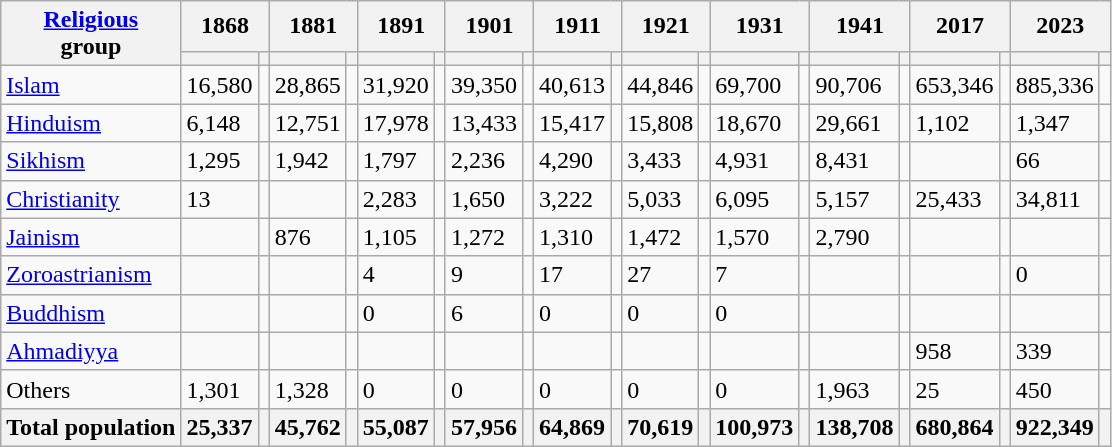<table class="wikitable sortable">
<tr>
<th rowspan="2"><a href='#'>Religious</a><br>group</th>
<th colspan="2">1868</th>
<th colspan="2">1881</th>
<th colspan="2">1891</th>
<th colspan="2">1901</th>
<th colspan="2">1911</th>
<th colspan="2">1921</th>
<th colspan="2">1931</th>
<th colspan="2">1941</th>
<th colspan="2">2017</th>
<th colspan="2">2023</th>
</tr>
<tr>
<th><a href='#'></a></th>
<th></th>
<th></th>
<th></th>
<th></th>
<th></th>
<th></th>
<th></th>
<th></th>
<th></th>
<th></th>
<th></th>
<th></th>
<th></th>
<th></th>
<th></th>
<th></th>
<th></th>
<th></th>
<th></th>
</tr>
<tr>
<td><a href='#'>Islam</a> </td>
<td>16,580</td>
<td></td>
<td>28,865</td>
<td></td>
<td>31,920</td>
<td></td>
<td>39,350</td>
<td></td>
<td>40,613</td>
<td></td>
<td>44,846</td>
<td></td>
<td>69,700</td>
<td></td>
<td>90,706</td>
<td></td>
<td>653,346</td>
<td></td>
<td>885,336</td>
<td></td>
</tr>
<tr>
<td><a href='#'>Hinduism</a> </td>
<td>6,148</td>
<td></td>
<td>12,751</td>
<td></td>
<td>17,978</td>
<td></td>
<td>13,433</td>
<td></td>
<td>15,417</td>
<td></td>
<td>15,808</td>
<td></td>
<td>18,670</td>
<td></td>
<td>29,661</td>
<td></td>
<td>1,102</td>
<td></td>
<td>1,347</td>
<td></td>
</tr>
<tr>
<td><a href='#'>Sikhism</a> </td>
<td>1,295</td>
<td></td>
<td>1,942</td>
<td></td>
<td>1,797</td>
<td></td>
<td>2,236</td>
<td></td>
<td>4,290</td>
<td></td>
<td>3,433</td>
<td></td>
<td>4,931</td>
<td></td>
<td>8,431</td>
<td></td>
<td></td>
<td></td>
<td>66</td>
<td></td>
</tr>
<tr>
<td><a href='#'>Christianity</a> </td>
<td>13</td>
<td></td>
<td></td>
<td></td>
<td>2,283</td>
<td></td>
<td>1,650</td>
<td></td>
<td>3,222</td>
<td></td>
<td>5,033</td>
<td></td>
<td>6,095</td>
<td></td>
<td>5,157</td>
<td></td>
<td>25,433</td>
<td></td>
<td>34,811</td>
<td></td>
</tr>
<tr>
<td><a href='#'>Jainism</a> </td>
<td></td>
<td></td>
<td>876</td>
<td></td>
<td>1,105</td>
<td></td>
<td>1,272</td>
<td></td>
<td>1,310</td>
<td></td>
<td>1,472</td>
<td></td>
<td>1,570</td>
<td></td>
<td>2,790</td>
<td></td>
<td></td>
<td></td>
<td></td>
<td></td>
</tr>
<tr>
<td><a href='#'>Zoroastrianism</a> </td>
<td></td>
<td></td>
<td></td>
<td></td>
<td>4</td>
<td></td>
<td>9</td>
<td></td>
<td>17</td>
<td></td>
<td>27</td>
<td></td>
<td>7</td>
<td></td>
<td></td>
<td></td>
<td></td>
<td></td>
<td>0</td>
<td></td>
</tr>
<tr>
<td><a href='#'>Buddhism</a> </td>
<td></td>
<td></td>
<td></td>
<td></td>
<td>0</td>
<td></td>
<td>6</td>
<td></td>
<td>0</td>
<td></td>
<td>0</td>
<td></td>
<td>0</td>
<td></td>
<td></td>
<td></td>
<td></td>
<td></td>
<td></td>
<td></td>
</tr>
<tr>
<td><a href='#'>Ahmadiyya</a> </td>
<td></td>
<td></td>
<td></td>
<td></td>
<td></td>
<td></td>
<td></td>
<td></td>
<td></td>
<td></td>
<td></td>
<td></td>
<td></td>
<td></td>
<td></td>
<td></td>
<td>958</td>
<td></td>
<td>339</td>
<td></td>
</tr>
<tr>
<td>Others</td>
<td>1,301</td>
<td></td>
<td>1,328</td>
<td></td>
<td>0</td>
<td></td>
<td>0</td>
<td></td>
<td>0</td>
<td></td>
<td>0</td>
<td></td>
<td>0</td>
<td></td>
<td>1,963</td>
<td></td>
<td>25</td>
<td></td>
<td>450</td>
<td></td>
</tr>
<tr>
<th>Total population</th>
<th>25,337</th>
<th></th>
<th>45,762</th>
<th></th>
<th>55,087</th>
<th></th>
<th>57,956</th>
<th></th>
<th>64,869</th>
<th></th>
<th>70,619</th>
<th></th>
<th>100,973</th>
<th></th>
<th>138,708</th>
<th></th>
<th>680,864</th>
<th></th>
<th>922,349</th>
<th></th>
</tr>
</table>
